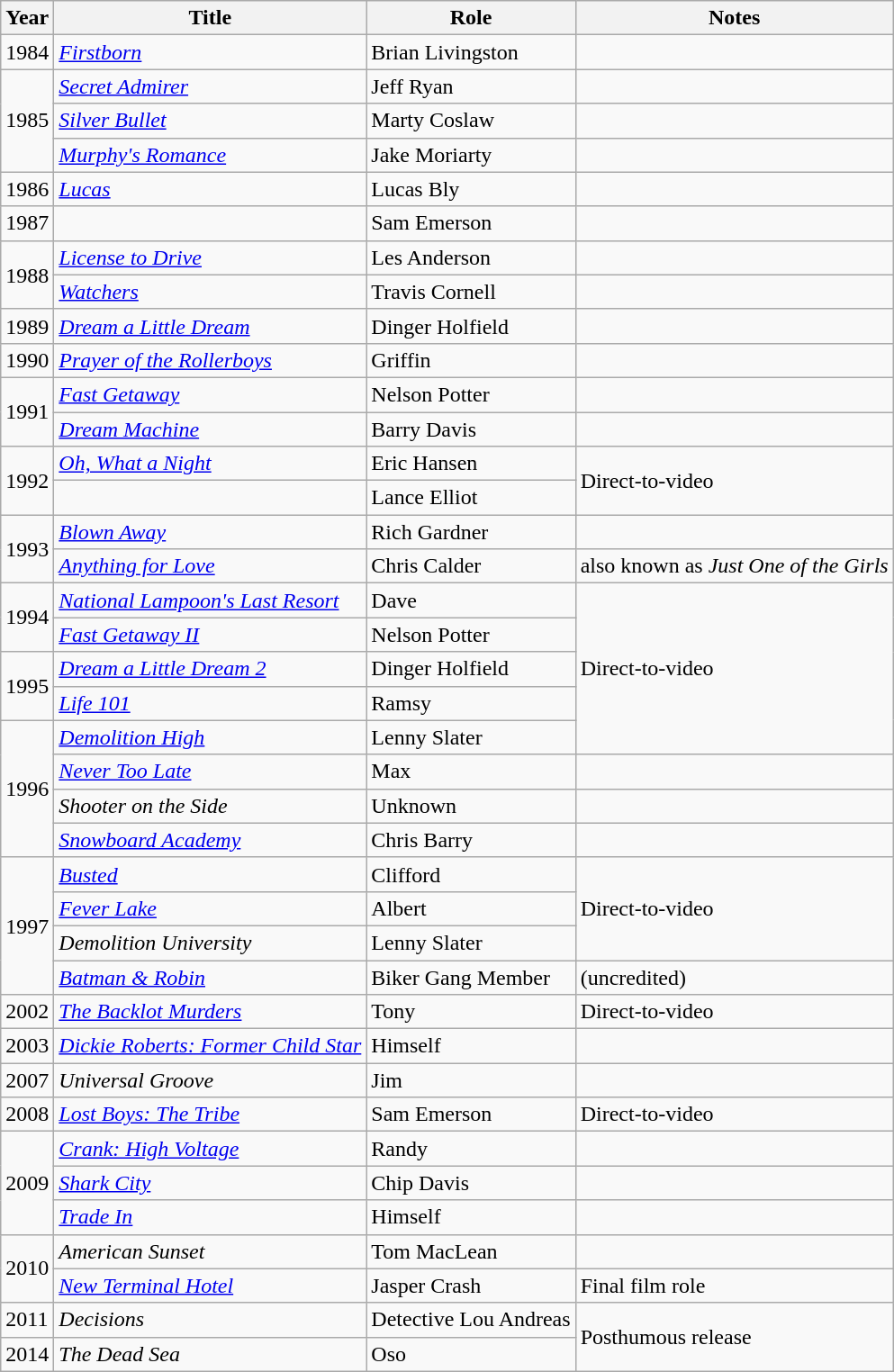<table class="wikitable sortable">
<tr>
<th>Year</th>
<th>Title</th>
<th>Role</th>
<th class="unsortable">Notes</th>
</tr>
<tr>
<td>1984</td>
<td><em><a href='#'>Firstborn</a></em></td>
<td>Brian Livingston</td>
<td></td>
</tr>
<tr>
<td rowspan="3">1985</td>
<td><em><a href='#'>Secret Admirer</a></em></td>
<td>Jeff Ryan</td>
<td></td>
</tr>
<tr>
<td><em><a href='#'>Silver Bullet</a></em></td>
<td>Marty Coslaw</td>
<td></td>
</tr>
<tr>
<td><em><a href='#'>Murphy's Romance</a></em></td>
<td>Jake Moriarty</td>
<td></td>
</tr>
<tr>
<td>1986</td>
<td><em><a href='#'>Lucas</a></em></td>
<td>Lucas Bly</td>
<td></td>
</tr>
<tr>
<td>1987</td>
<td><em></em></td>
<td>Sam Emerson</td>
<td></td>
</tr>
<tr>
<td rowspan="2">1988</td>
<td><em><a href='#'>License to Drive</a></em></td>
<td>Les Anderson</td>
<td></td>
</tr>
<tr>
<td><em><a href='#'>Watchers</a></em></td>
<td>Travis Cornell</td>
<td></td>
</tr>
<tr>
<td>1989</td>
<td><em><a href='#'>Dream a Little Dream</a></em></td>
<td>Dinger Holfield</td>
<td></td>
</tr>
<tr>
<td>1990</td>
<td><em><a href='#'>Prayer of the Rollerboys</a></em></td>
<td>Griffin</td>
<td></td>
</tr>
<tr>
<td rowspan="2">1991</td>
<td><em><a href='#'>Fast Getaway</a></em></td>
<td>Nelson Potter</td>
<td></td>
</tr>
<tr>
<td><em><a href='#'>Dream Machine</a></em></td>
<td>Barry Davis</td>
<td></td>
</tr>
<tr>
<td rowspan="2">1992</td>
<td><em><a href='#'>Oh, What a Night</a></em></td>
<td>Eric Hansen</td>
<td rowspan="2">Direct-to-video</td>
</tr>
<tr>
<td><em></em></td>
<td>Lance Elliot</td>
</tr>
<tr>
<td rowspan="2">1993</td>
<td><em><a href='#'>Blown Away</a></em></td>
<td>Rich Gardner</td>
<td></td>
</tr>
<tr>
<td><em><a href='#'>Anything for Love</a></em></td>
<td>Chris Calder</td>
<td>also known as <em>Just One of the Girls</em></td>
</tr>
<tr>
<td rowspan="2">1994</td>
<td><em><a href='#'>National Lampoon's Last Resort</a></em></td>
<td>Dave</td>
<td rowspan="5">Direct-to-video</td>
</tr>
<tr>
<td><em><a href='#'>Fast Getaway II</a></em></td>
<td>Nelson Potter</td>
</tr>
<tr>
<td rowspan="2">1995</td>
<td><em><a href='#'>Dream a Little Dream 2</a></em></td>
<td>Dinger Holfield</td>
</tr>
<tr>
<td><em><a href='#'>Life 101</a></em></td>
<td>Ramsy</td>
</tr>
<tr>
<td rowspan="4">1996</td>
<td><em><a href='#'>Demolition High</a></em></td>
<td>Lenny Slater</td>
</tr>
<tr>
<td><em><a href='#'>Never Too Late</a></em></td>
<td>Max</td>
<td></td>
</tr>
<tr>
<td><em>Shooter on the Side</em></td>
<td>Unknown</td>
<td></td>
</tr>
<tr>
<td><em><a href='#'>Snowboard Academy</a></em></td>
<td>Chris Barry</td>
<td></td>
</tr>
<tr>
<td rowspan="4">1997</td>
<td><em><a href='#'>Busted</a></em></td>
<td>Clifford</td>
<td rowspan="3">Direct-to-video</td>
</tr>
<tr>
<td><em><a href='#'>Fever Lake</a></em></td>
<td>Albert</td>
</tr>
<tr>
<td><em>Demolition University</em></td>
<td>Lenny Slater</td>
</tr>
<tr>
<td><em><a href='#'>Batman & Robin</a></em></td>
<td>Biker Gang Member</td>
<td>(uncredited)</td>
</tr>
<tr>
<td>2002</td>
<td data-sort-value="Backlot Murders, The"><em><a href='#'>The Backlot Murders</a></em></td>
<td>Tony</td>
<td>Direct-to-video</td>
</tr>
<tr>
<td>2003</td>
<td><em><a href='#'>Dickie Roberts: Former Child Star</a></em></td>
<td>Himself</td>
<td></td>
</tr>
<tr>
<td>2007</td>
<td><em>Universal Groove</em></td>
<td>Jim</td>
<td></td>
</tr>
<tr>
<td>2008</td>
<td><em><a href='#'>Lost Boys: The Tribe</a></em></td>
<td>Sam Emerson</td>
<td>Direct-to-video</td>
</tr>
<tr>
<td rowspan="3">2009</td>
<td><em><a href='#'>Crank: High Voltage</a></em></td>
<td>Randy</td>
<td></td>
</tr>
<tr>
<td><em><a href='#'>Shark City</a></em></td>
<td>Chip Davis</td>
<td></td>
</tr>
<tr>
<td><em><a href='#'>Trade In</a></em></td>
<td>Himself</td>
<td></td>
</tr>
<tr>
<td rowspan="2">2010</td>
<td><em>American Sunset</em></td>
<td>Tom MacLean</td>
<td></td>
</tr>
<tr>
<td><em><a href='#'>New Terminal Hotel</a></em></td>
<td>Jasper Crash</td>
<td>Final film role</td>
</tr>
<tr>
<td>2011</td>
<td><em>Decisions</em></td>
<td>Detective Lou Andreas</td>
<td rowspan="2">Posthumous release</td>
</tr>
<tr>
<td>2014</td>
<td data-sort-value="Dead Sea, The"><em>The Dead Sea</em></td>
<td>Oso</td>
</tr>
</table>
